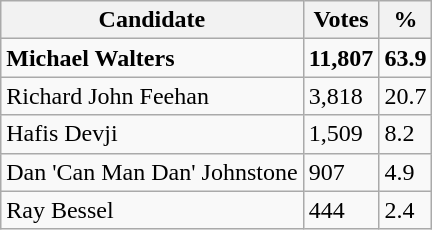<table class="wikitable">
<tr>
<th>Candidate</th>
<th>Votes</th>
<th>%</th>
</tr>
<tr>
<td><strong>Michael Walters</strong></td>
<td><strong>11,807</strong></td>
<td><strong>63.9</strong></td>
</tr>
<tr>
<td>Richard John Feehan</td>
<td>3,818</td>
<td>20.7</td>
</tr>
<tr>
<td>Hafis Devji</td>
<td>1,509</td>
<td>8.2</td>
</tr>
<tr>
<td>Dan 'Can Man Dan' Johnstone</td>
<td>907</td>
<td>4.9</td>
</tr>
<tr>
<td>Ray Bessel</td>
<td>444</td>
<td>2.4</td>
</tr>
</table>
